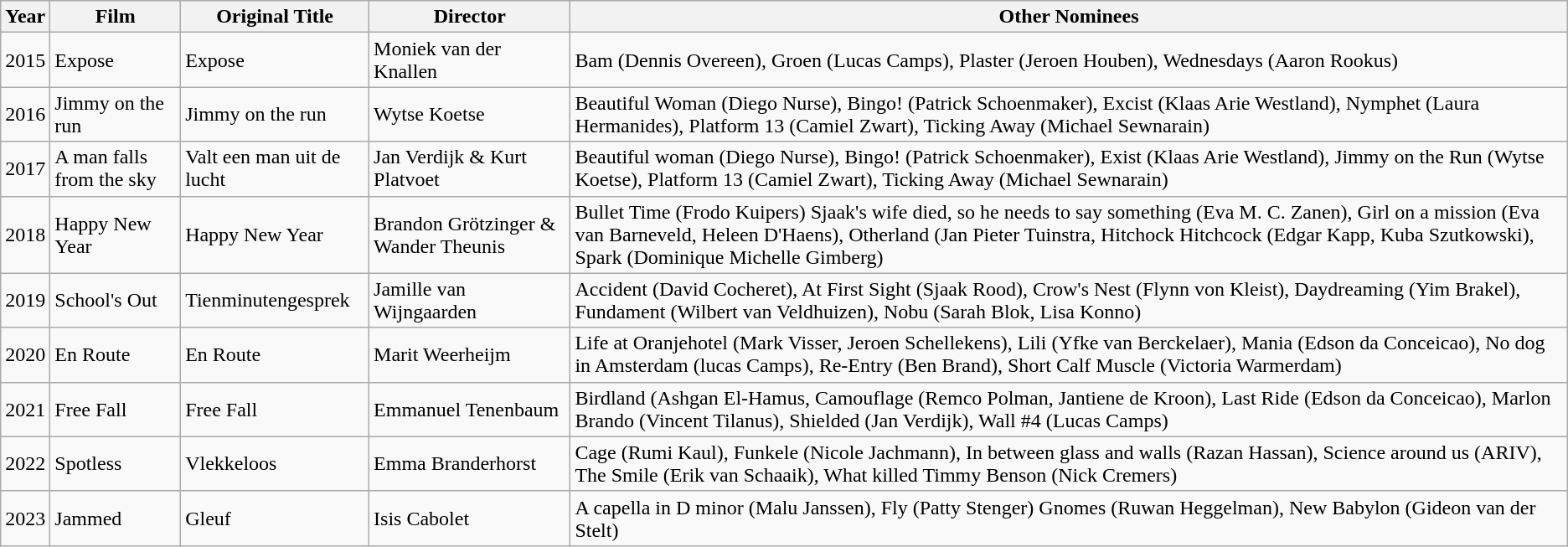<table class="wikitable">
<tr>
<th>Year</th>
<th>Film</th>
<th>Original Title</th>
<th>Director</th>
<th>Other Nominees</th>
</tr>
<tr>
<td>2015</td>
<td>Expose</td>
<td>Expose</td>
<td>Moniek van der Knallen</td>
<td>Bam (Dennis Overeen), Groen (Lucas Camps), Plaster (Jeroen Houben), Wednesdays (Aaron Rookus)</td>
</tr>
<tr>
<td>2016</td>
<td>Jimmy on the run</td>
<td>Jimmy on the run</td>
<td>Wytse Koetse</td>
<td>Beautiful Woman (Diego Nurse), Bingo! (Patrick Schoenmaker), Excist (Klaas Arie Westland), Nymphet (Laura Hermanides), Platform 13 (Camiel Zwart), Ticking Away (Michael Sewnarain)</td>
</tr>
<tr>
<td>2017</td>
<td>A man falls from the sky</td>
<td>Valt een man uit de lucht</td>
<td>Jan Verdijk & Kurt Platvoet</td>
<td>Beautiful woman (Diego Nurse), Bingo! (Patrick Schoenmaker), Exist (Klaas Arie Westland), Jimmy on the Run (Wytse Koetse), Platform 13 (Camiel Zwart), Ticking Away (Michael Sewnarain)</td>
</tr>
<tr>
<td>2018</td>
<td>Happy New Year</td>
<td>Happy New Year</td>
<td>Brandon Grötzinger & Wander Theunis</td>
<td>Bullet Time (Frodo Kuipers) Sjaak's wife died, so he needs to say something (Eva M. C. Zanen), Girl on a mission (Eva van Barneveld, Heleen D'Haens), Otherland (Jan Pieter Tuinstra, Hitchock Hitchcock (Edgar Kapp, Kuba Szutkowski), Spark (Dominique Michelle Gimberg)</td>
</tr>
<tr>
<td>2019</td>
<td>School's Out</td>
<td>Tienminutengesprek</td>
<td>Jamille van Wijngaarden</td>
<td>Accident (David Cocheret), At First Sight (Sjaak Rood), Crow's Nest (Flynn von Kleist), Daydreaming (Yim Brakel), Fundament (Wilbert van Veldhuizen), Nobu (Sarah Blok, Lisa Konno)</td>
</tr>
<tr>
<td>2020</td>
<td>En Route</td>
<td>En Route</td>
<td>Marit Weerheijm</td>
<td>Life at Oranjehotel (Mark Visser, Jeroen Schellekens), Lili (Yfke van Berckelaer), Mania (Edson da Conceicao), No dog in Amsterdam (lucas Camps), Re-Entry (Ben Brand), Short Calf Muscle (Victoria Warmerdam)</td>
</tr>
<tr>
<td>2021</td>
<td>Free Fall</td>
<td>Free Fall</td>
<td>Emmanuel Tenenbaum</td>
<td>Birdland (Ashgan El-Hamus, Camouflage (Remco Polman, Jantiene de Kroon), Last Ride (Edson da Conceicao), Marlon Brando (Vincent Tilanus), Shielded (Jan Verdijk), Wall #4 (Lucas Camps)</td>
</tr>
<tr>
<td>2022</td>
<td>Spotless</td>
<td>Vlekkeloos</td>
<td>Emma Branderhorst</td>
<td>Cage (Rumi Kaul), Funkele (Nicole Jachmann), In between glass and walls (Razan Hassan), Science around us (ARIV), The Smile (Erik van Schaaik), What killed Timmy Benson (Nick Cremers)</td>
</tr>
<tr>
<td>2023</td>
<td>Jammed</td>
<td>Gleuf</td>
<td>Isis Cabolet</td>
<td>A capella in D minor (Malu Janssen), Fly (Patty Stenger) Gnomes (Ruwan Heggelman), New Babylon (Gideon van der Stelt)</td>
</tr>
</table>
